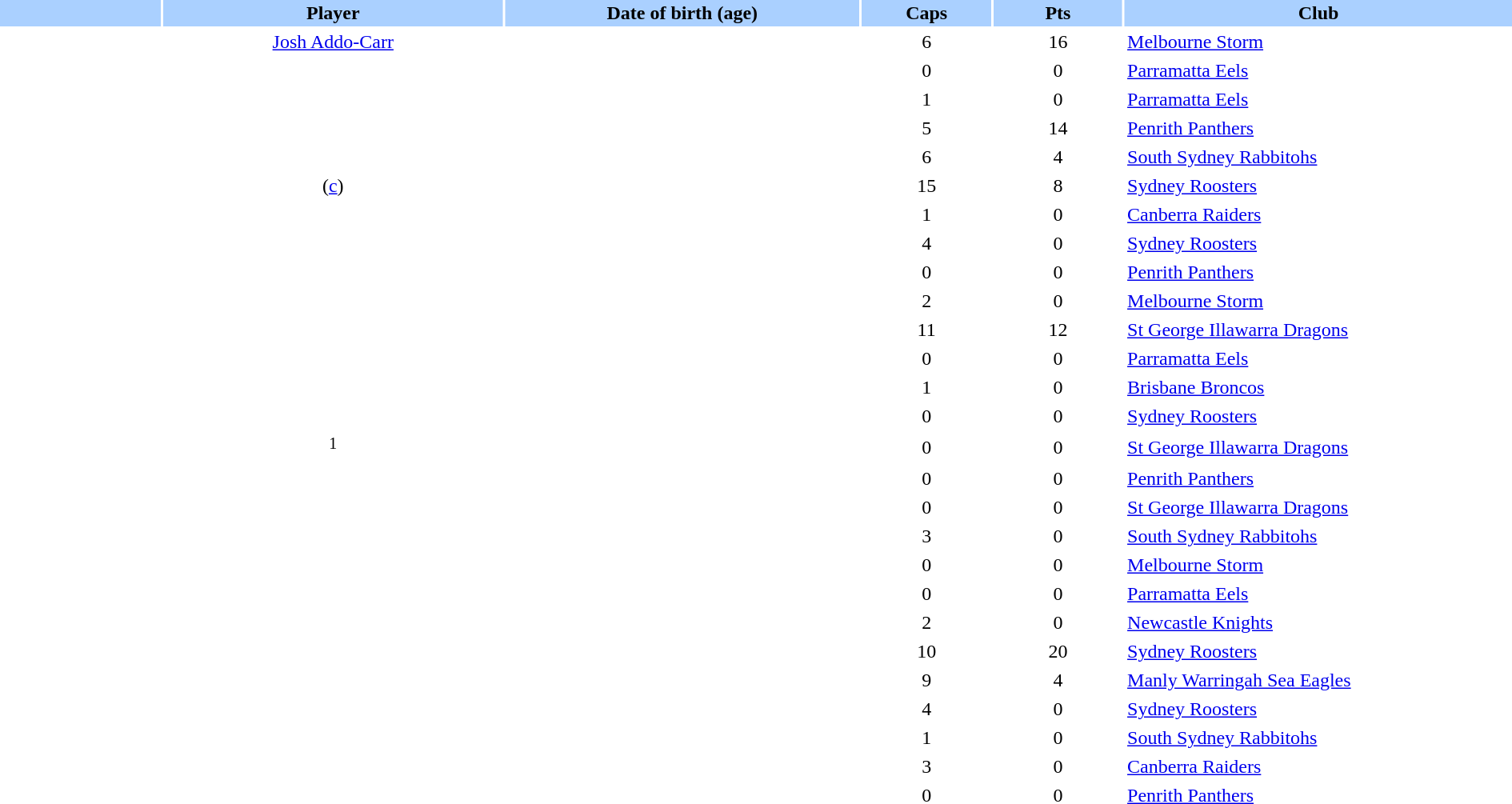<table class="sortable" border="0" cellspacing="2" cellpadding="2" style="width:100%;">
<tr style="background:#AAD0FF">
<th width=10%></th>
<th width=21%>Player</th>
<th width=22%>Date of birth (age)</th>
<th width=8%>Caps</th>
<th width=8%>Pts</th>
<th width=24%>Club</th>
</tr>
<tr>
<td style="text-align:center;"></td>
<td style="text-align:center;"><a href='#'>Josh Addo-Carr</a></td>
<td style="text-align:center;"></td>
<td style="text-align:center;">6</td>
<td style="text-align:center;">16</td>
<td> <a href='#'>Melbourne Storm</a></td>
</tr>
<tr>
<td style="text-align:center;"></td>
<td style="text-align:center;"></td>
<td style="text-align:center;"></td>
<td style="text-align:center;">0</td>
<td style="text-align:center;">0</td>
<td> <a href='#'>Parramatta Eels</a></td>
</tr>
<tr>
<td style="text-align:center;"></td>
<td style="text-align:center;"></td>
<td style="text-align:center;"></td>
<td style="text-align:center;">1</td>
<td style="text-align:center;">0</td>
<td> <a href='#'>Parramatta Eels</a></td>
</tr>
<tr>
<td style="text-align:center;"></td>
<td style="text-align:center;"></td>
<td style="text-align:center;"></td>
<td style="text-align:center;">5</td>
<td style="text-align:center;">14</td>
<td> <a href='#'>Penrith Panthers</a></td>
</tr>
<tr>
<td style="text-align:center;"></td>
<td style="text-align:center;"></td>
<td style="text-align:center;"></td>
<td style="text-align:center;">6</td>
<td style="text-align:center;">4</td>
<td> <a href='#'>South Sydney Rabbitohs</a></td>
</tr>
<tr>
<td style="text-align:center;"></td>
<td style="text-align:center;"> (<a href='#'>c</a>)</td>
<td style="text-align:center;"></td>
<td style="text-align:center;">15</td>
<td style="text-align:center;">8</td>
<td> <a href='#'>Sydney Roosters</a></td>
</tr>
<tr>
<td style="text-align:center;"></td>
<td style="text-align:center;"></td>
<td style="text-align:center;"></td>
<td style="text-align:center;">1</td>
<td style="text-align:center;">0</td>
<td> <a href='#'>Canberra Raiders</a></td>
</tr>
<tr>
<td style="text-align:center;"></td>
<td style="text-align:center;"></td>
<td style="text-align:center;"></td>
<td style="text-align:center;">4</td>
<td style="text-align:center;">0</td>
<td> <a href='#'>Sydney Roosters</a></td>
</tr>
<tr>
<td style="text-align:center;"></td>
<td style="text-align:center;"></td>
<td style="text-align:center;"></td>
<td style="text-align:center;">0</td>
<td style="text-align:center;">0</td>
<td> <a href='#'>Penrith Panthers</a></td>
</tr>
<tr>
<td style="text-align:center;"></td>
<td style="text-align:center;"></td>
<td style="text-align:center;"></td>
<td style="text-align:center;">2</td>
<td style="text-align:center;">0</td>
<td> <a href='#'>Melbourne Storm</a></td>
</tr>
<tr>
<td style="text-align:center;"></td>
<td style="text-align:center;"></td>
<td style="text-align:center;"></td>
<td style="text-align:center;">11</td>
<td style="text-align:center;">12</td>
<td> <a href='#'>St George Illawarra Dragons</a></td>
</tr>
<tr>
<td style="text-align:center;"></td>
<td style="text-align:center;"></td>
<td style="text-align:center;"></td>
<td style="text-align:center;">0</td>
<td style="text-align:center;">0</td>
<td> <a href='#'>Parramatta Eels</a></td>
</tr>
<tr>
<td style="text-align:center;"></td>
<td style="text-align:center;"></td>
<td style="text-align:center;"></td>
<td style="text-align:center;">1</td>
<td style="text-align:center;">0</td>
<td> <a href='#'>Brisbane Broncos</a></td>
</tr>
<tr>
<td style="text-align:center;"></td>
<td style="text-align:center;"></td>
<td style="text-align:center;"></td>
<td style="text-align:center;">0</td>
<td style="text-align:center;">0</td>
<td> <a href='#'>Sydney Roosters</a></td>
</tr>
<tr>
<td style="text-align:center;"></td>
<td style="text-align:center;"><sup>1</sup></td>
<td style="text-align:center;"></td>
<td style="text-align:center;">0</td>
<td style="text-align:center;">0</td>
<td> <a href='#'>St George Illawarra Dragons</a></td>
</tr>
<tr>
<td style="text-align:center;"></td>
<td style="text-align:center;"></td>
<td style="text-align:center;"></td>
<td style="text-align:center;">0</td>
<td style="text-align:center;">0</td>
<td> <a href='#'>Penrith Panthers</a></td>
</tr>
<tr>
<td style="text-align:center;"></td>
<td style="text-align:center;"></td>
<td style="text-align:center;"></td>
<td style="text-align:center;">0</td>
<td style="text-align:center;">0</td>
<td> <a href='#'>St George Illawarra Dragons</a></td>
</tr>
<tr>
<td style="text-align:center;"></td>
<td style="text-align:center;"></td>
<td style="text-align:center;"></td>
<td style="text-align:center;">3</td>
<td style="text-align:center;">0</td>
<td> <a href='#'>South Sydney Rabbitohs</a></td>
</tr>
<tr>
<td style="text-align:center;"></td>
<td style="text-align:center;"></td>
<td style="text-align:center;"></td>
<td style="text-align:center;">0</td>
<td style="text-align:center;">0</td>
<td> <a href='#'>Melbourne Storm</a></td>
</tr>
<tr>
<td style="text-align:center;"></td>
<td style="text-align:center;"></td>
<td style="text-align:center;"></td>
<td style="text-align:center;">0</td>
<td style="text-align:center;">0</td>
<td> <a href='#'>Parramatta Eels</a></td>
</tr>
<tr>
<td style="text-align:center;"></td>
<td style="text-align:center;"></td>
<td style="text-align:center;"></td>
<td style="text-align:center;">2</td>
<td style="text-align:center;">0</td>
<td> <a href='#'>Newcastle Knights</a></td>
</tr>
<tr>
<td style="text-align:center;"></td>
<td style="text-align:center;"></td>
<td style="text-align:center;"></td>
<td style="text-align:center;">10</td>
<td style="text-align:center;">20</td>
<td> <a href='#'>Sydney Roosters</a></td>
</tr>
<tr>
<td style="text-align:center;"></td>
<td style="text-align:center;"></td>
<td style="text-align:center;"></td>
<td style="text-align:center;">9</td>
<td style="text-align:center;">4</td>
<td> <a href='#'>Manly Warringah Sea Eagles</a></td>
</tr>
<tr>
<td style="text-align:center;"></td>
<td style="text-align:center;"></td>
<td style="text-align:center;"></td>
<td style="text-align:center;">4</td>
<td style="text-align:center;">0</td>
<td> <a href='#'>Sydney Roosters</a></td>
</tr>
<tr>
<td style="text-align:center;"></td>
<td style="text-align:center;"></td>
<td style="text-align:center;"></td>
<td style="text-align:center;">1</td>
<td style="text-align:center;">0</td>
<td> <a href='#'>South Sydney Rabbitohs</a></td>
</tr>
<tr>
<td style="text-align:center;"></td>
<td style="text-align:center;"></td>
<td style="text-align:center;"></td>
<td style="text-align:center;">3</td>
<td style="text-align:center;">0</td>
<td> <a href='#'>Canberra Raiders</a></td>
</tr>
<tr>
<td style="text-align:center;"></td>
<td style="text-align:center;"></td>
<td style="text-align:center;"></td>
<td style="text-align:center;">0</td>
<td style="text-align:center;">0</td>
<td> <a href='#'>Penrith Panthers</a></td>
</tr>
</table>
